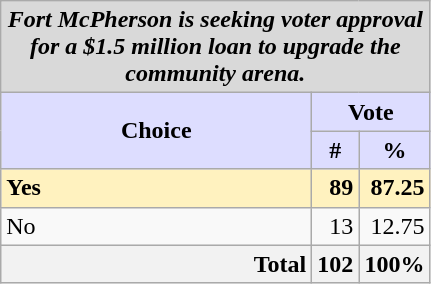<table class="wikitable">
<tr>
<th colspan="3" width="200px" style="background:#d9d9d9;"><em>Fort McPherson is seeking voter approval for a $1.5 million loan to upgrade the community arena.</em></th>
</tr>
<tr>
<th rowspan="2" width="200px" style="background:#ddf;">Choice</th>
<th colspan="2" width="50px" style="background:#ddf;">Vote</th>
</tr>
<tr>
<th style="text-align:center;background:#ddf;">#</th>
<th style="text-align:center;background:#ddf;">%</th>
</tr>
<tr>
<td style="background:#fff2bf;"><strong>Yes</strong></td>
<td style="text-align:right;background:#fff2bf;"><strong>89</strong></td>
<td style="text-align:right;background:#fff2bf;"><strong>87.25</strong></td>
</tr>
<tr>
<td style="text-align:left;">No</td>
<td style="text-align:right;">13</td>
<td style="text-align:right;">12.75</td>
</tr>
<tr>
<td style="text-align:right;background-color:#f2f2f2;"><strong>Total</strong></td>
<td style="text-align:right;background-color:#f2f2f2;"><strong>102</strong></td>
<td style="text-align:center;background-color:#f2f2f2;"><strong>100%</strong></td>
</tr>
</table>
